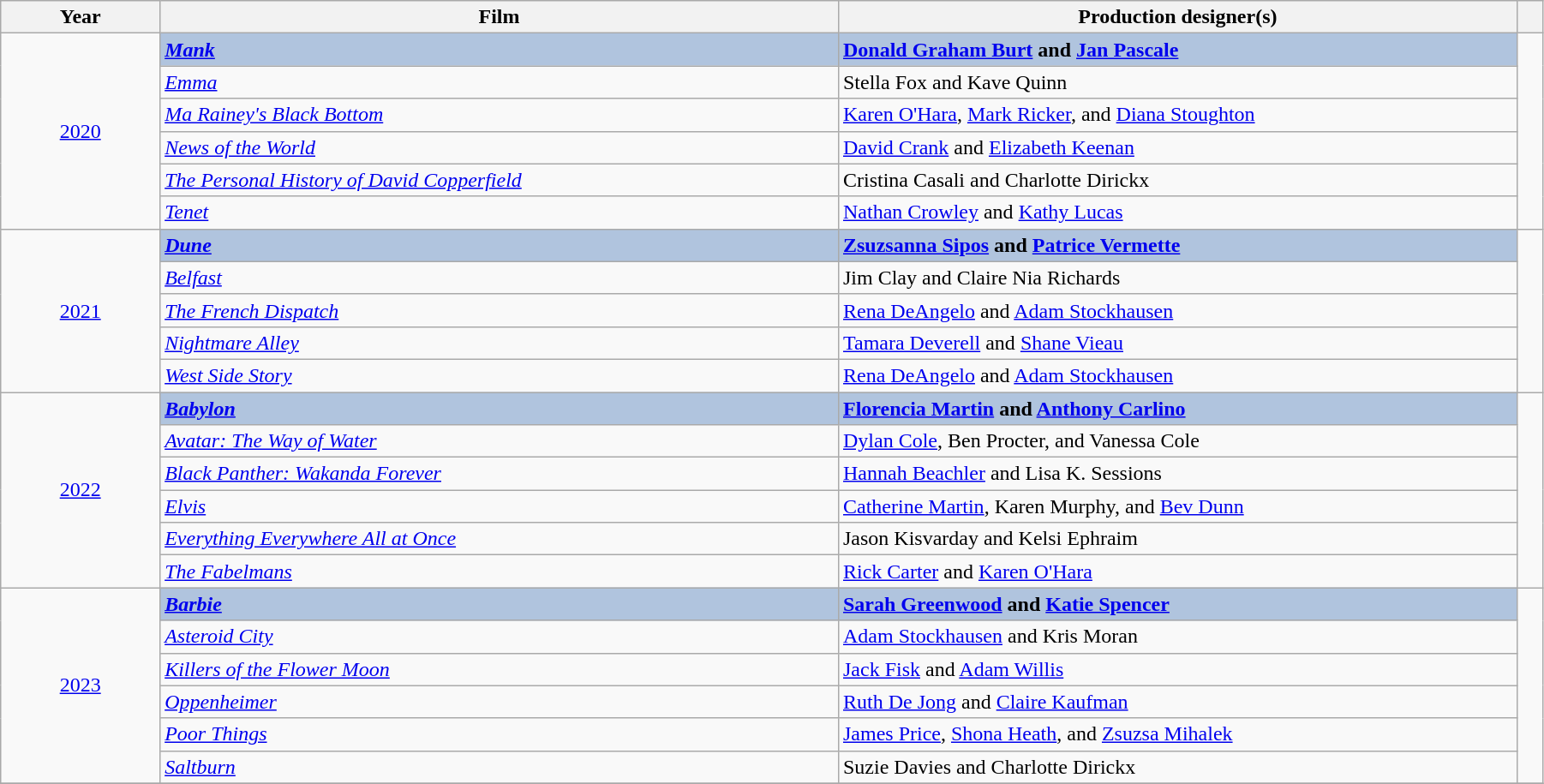<table class="wikitable" width="95%" cellpadding="5">
<tr>
<th width="100"><strong>Year</strong></th>
<th width="450"><strong>Film</strong></th>
<th width="450"><strong>Production designer(s)</strong></th>
<th width="10"></th>
</tr>
<tr>
<td rowspan="6" style="text-align:center;"><a href='#'>2020</a></td>
<td style="background:#B0C4DE;"><strong><em><a href='#'>Mank</a></em></strong></td>
<td style="background:#B0C4DE;"><strong><a href='#'>Donald Graham Burt</a> and <a href='#'>Jan Pascale</a></strong></td>
<td style="text-align:center;" rowspan="6"></td>
</tr>
<tr>
<td><em><a href='#'>Emma</a></em></td>
<td>Stella Fox and Kave Quinn</td>
</tr>
<tr>
<td><em><a href='#'>Ma Rainey's Black Bottom</a></em></td>
<td><a href='#'>Karen O'Hara</a>, <a href='#'>Mark Ricker</a>, and <a href='#'>Diana Stoughton</a></td>
</tr>
<tr>
<td><em><a href='#'>News of the World</a></em></td>
<td><a href='#'>David Crank</a> and <a href='#'>Elizabeth Keenan</a></td>
</tr>
<tr>
<td><em><a href='#'>The Personal History of David Copperfield</a></em></td>
<td>Cristina Casali and Charlotte Dirickx</td>
</tr>
<tr>
<td><em><a href='#'>Tenet</a></em></td>
<td><a href='#'>Nathan Crowley</a> and <a href='#'>Kathy Lucas</a></td>
</tr>
<tr>
<td rowspan="5" style="text-align:center;"><a href='#'>2021</a></td>
<td style="background:#B0C4DE;"><strong><em><a href='#'>Dune</a></em></strong></td>
<td style="background:#B0C4DE;"><strong><a href='#'>Zsuzsanna Sipos</a> and <a href='#'>Patrice Vermette</a></strong></td>
<td style="text-align:center;" rowspan="5"></td>
</tr>
<tr>
<td><em><a href='#'>Belfast</a></em></td>
<td>Jim Clay and Claire Nia Richards</td>
</tr>
<tr>
<td><em><a href='#'>The French Dispatch</a></em></td>
<td><a href='#'>Rena DeAngelo</a> and <a href='#'>Adam Stockhausen</a></td>
</tr>
<tr>
<td><em><a href='#'>Nightmare Alley</a></em></td>
<td><a href='#'>Tamara Deverell</a> and <a href='#'>Shane Vieau</a></td>
</tr>
<tr>
<td><em><a href='#'>West Side Story</a></em></td>
<td><a href='#'>Rena DeAngelo</a> and <a href='#'>Adam Stockhausen</a></td>
</tr>
<tr>
<td rowspan="6" style="text-align:center;"><a href='#'>2022</a></td>
<td style="background:#B0C4DE;"><strong><em><a href='#'>Babylon</a></em></strong></td>
<td style="background:#B0C4DE;"><strong><a href='#'>Florencia Martin</a> and <a href='#'>Anthony Carlino</a></strong></td>
<td style="text-align:center;" rowspan="6"></td>
</tr>
<tr>
<td><em><a href='#'>Avatar: The Way of Water</a></em></td>
<td><a href='#'>Dylan Cole</a>, Ben Procter, and Vanessa Cole</td>
</tr>
<tr>
<td><em><a href='#'>Black Panther: Wakanda Forever</a></em></td>
<td><a href='#'>Hannah Beachler</a> and Lisa K. Sessions</td>
</tr>
<tr>
<td><em><a href='#'>Elvis</a></em></td>
<td><a href='#'>Catherine Martin</a>, Karen Murphy, and <a href='#'>Bev Dunn</a></td>
</tr>
<tr>
<td><em><a href='#'>Everything Everywhere All at Once</a></em></td>
<td>Jason Kisvarday and Kelsi Ephraim</td>
</tr>
<tr>
<td><em><a href='#'>The Fabelmans</a></em></td>
<td><a href='#'>Rick Carter</a> and <a href='#'>Karen O'Hara</a></td>
</tr>
<tr>
<td rowspan="6" style="text-align:center;"><a href='#'>2023</a></td>
<td style="background:#B0C4DE;"><strong><em><a href='#'>Barbie</a></em></strong></td>
<td style="background:#B0C4DE;"><strong><a href='#'>Sarah Greenwood</a> and <a href='#'>Katie Spencer</a></strong></td>
<td style="text-align:center;" rowspan="6"></td>
</tr>
<tr>
<td><em><a href='#'>Asteroid City</a></em></td>
<td><a href='#'>Adam Stockhausen</a> and Kris Moran</td>
</tr>
<tr>
<td><em><a href='#'>Killers of the Flower Moon</a></em></td>
<td><a href='#'>Jack Fisk</a> and <a href='#'>Adam Willis</a></td>
</tr>
<tr>
<td><em><a href='#'>Oppenheimer</a></em></td>
<td><a href='#'>Ruth De Jong</a> and <a href='#'>Claire Kaufman</a></td>
</tr>
<tr>
<td><em><a href='#'>Poor Things</a></em></td>
<td><a href='#'>James Price</a>, <a href='#'>Shona Heath</a>, and <a href='#'>Zsuzsa Mihalek</a></td>
</tr>
<tr>
<td><em><a href='#'>Saltburn</a></em></td>
<td>Suzie Davies and Charlotte Dirickx</td>
</tr>
<tr>
</tr>
</table>
